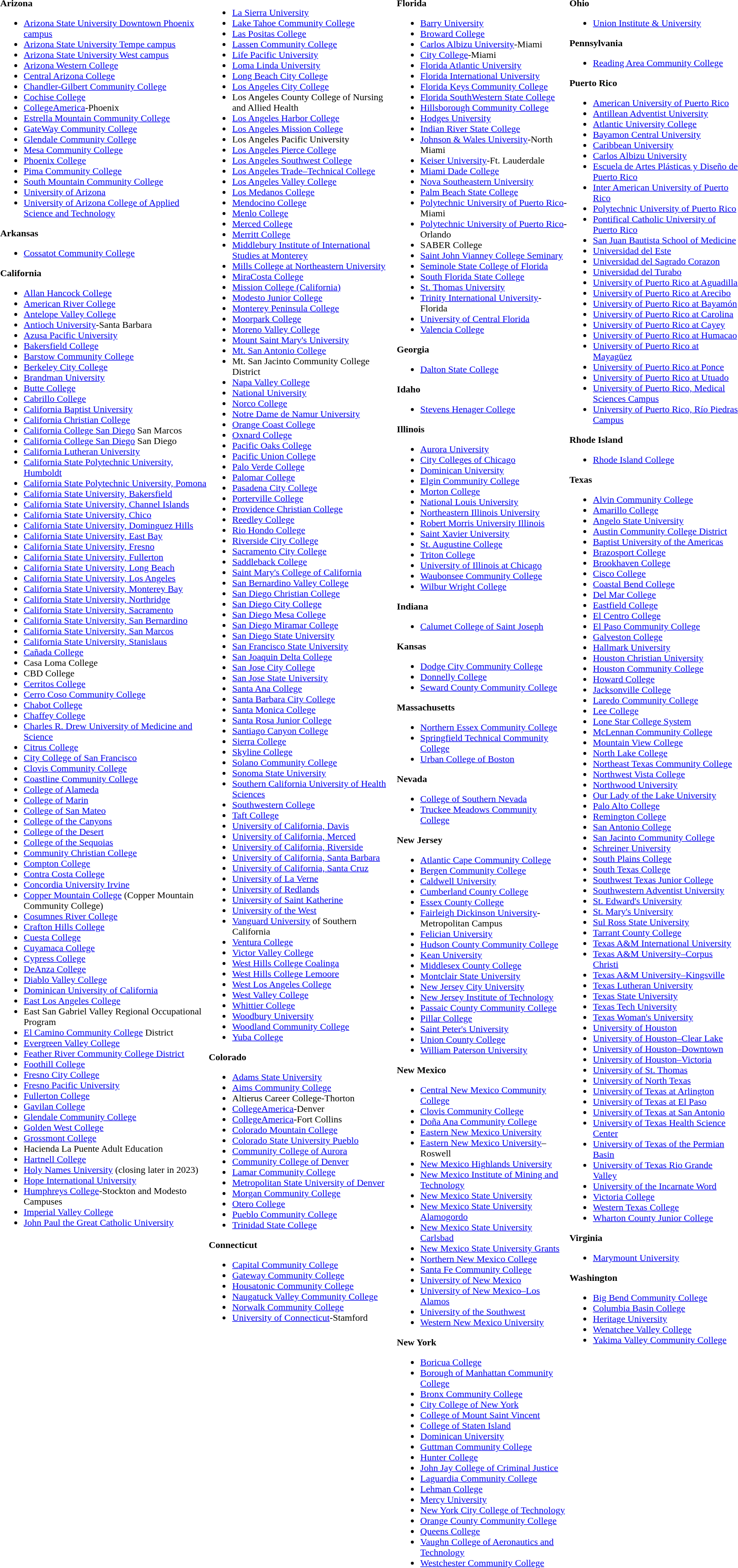<table>
<tr>
<td valign="top"><br><strong>Arizona</strong><ul><li><a href='#'>Arizona State University Downtown Phoenix campus</a></li><li><a href='#'>Arizona State University Tempe campus</a></li><li><a href='#'>Arizona State University West campus</a></li><li><a href='#'>Arizona Western College</a></li><li><a href='#'>Central Arizona College</a></li><li><a href='#'>Chandler-Gilbert Community College</a></li><li><a href='#'>Cochise College</a></li><li><a href='#'>CollegeAmerica</a>-Phoenix</li><li><a href='#'>Estrella Mountain Community College</a></li><li><a href='#'>GateWay Community College</a></li><li><a href='#'>Glendale Community College</a></li><li><a href='#'>Mesa Community College</a></li><li><a href='#'>Phoenix College</a></li><li><a href='#'>Pima Community College</a></li><li><a href='#'>South Mountain Community College</a></li><li><a href='#'>University of Arizona</a></li><li><a href='#'>University of Arizona College of Applied Science and Technology</a></li></ul><strong>Arkansas</strong><ul><li><a href='#'>Cossatot Community College</a></li></ul><strong>California</strong><ul><li><a href='#'>Allan Hancock College</a></li><li><a href='#'>American River College</a></li><li><a href='#'>Antelope Valley College</a></li><li><a href='#'>Antioch University</a>-Santa Barbara</li><li><a href='#'>Azusa Pacific University</a></li><li><a href='#'>Bakersfield College</a></li><li><a href='#'>Barstow Community College</a></li><li><a href='#'>Berkeley City College</a></li><li><a href='#'>Brandman University</a></li><li><a href='#'>Butte College</a></li><li><a href='#'>Cabrillo College</a></li><li><a href='#'>California Baptist University</a></li><li><a href='#'>California Christian College</a></li><li><a href='#'>California College San Diego</a> San Marcos</li><li><a href='#'>California College San Diego</a> San Diego</li><li><a href='#'>California Lutheran University</a></li><li><a href='#'>California State Polytechnic University, Humboldt</a></li><li><a href='#'>California State Polytechnic University, Pomona</a></li><li><a href='#'>California State University, Bakersfield</a></li><li><a href='#'>California State University, Channel Islands</a></li><li><a href='#'>California State University, Chico</a></li><li><a href='#'>California State University, Dominguez Hills</a></li><li><a href='#'>California State University, East Bay</a></li><li><a href='#'>California State University, Fresno</a></li><li><a href='#'>California State University, Fullerton</a></li><li><a href='#'>California State University, Long Beach</a></li><li><a href='#'>California State University, Los Angeles</a></li><li><a href='#'>California State University, Monterey Bay</a></li><li><a href='#'>California State University, Northridge</a></li><li><a href='#'>California State University, Sacramento</a></li><li><a href='#'>California State University, San Bernardino</a></li><li><a href='#'>California State University, San Marcos</a></li><li><a href='#'>California State University, Stanislaus</a></li><li><a href='#'>Cañada College</a></li><li>Casa Loma College</li><li>CBD College</li><li><a href='#'>Cerritos College</a></li><li><a href='#'>Cerro Coso Community College</a></li><li><a href='#'>Chabot College</a></li><li><a href='#'>Chaffey College</a></li><li><a href='#'>Charles R. Drew University of Medicine and Science</a></li><li><a href='#'>Citrus College</a></li><li><a href='#'>City College of San Francisco</a></li><li><a href='#'>Clovis Community College</a></li><li><a href='#'>Coastline Community College</a></li><li><a href='#'>College of Alameda</a></li><li><a href='#'>College of Marin</a></li><li><a href='#'>College of San Mateo</a></li><li><a href='#'>College of the Canyons</a></li><li><a href='#'>College of the Desert</a></li><li><a href='#'>College of the Sequoias</a></li><li><a href='#'>Community Christian College</a></li><li><a href='#'>Compton College</a></li><li><a href='#'>Contra Costa College</a></li><li><a href='#'>Concordia University Irvine</a></li><li><a href='#'>Copper Mountain College</a> (Copper Mountain Community College)</li><li><a href='#'>Cosumnes River College</a></li><li><a href='#'>Crafton Hills College</a></li><li><a href='#'>Cuesta College</a></li><li><a href='#'>Cuyamaca College</a></li><li><a href='#'>Cypress College</a></li><li><a href='#'>DeAnza College</a></li><li><a href='#'>Diablo Valley College</a></li><li><a href='#'>Dominican University of California</a></li><li><a href='#'>East Los Angeles College</a></li><li>East San Gabriel Valley Regional Occupational Program</li><li><a href='#'>El Camino Community College</a> District</li><li><a href='#'>Evergreen Valley College</a></li><li><a href='#'>Feather River Community College District</a></li><li><a href='#'>Foothill College</a></li><li><a href='#'>Fresno City College</a></li><li><a href='#'>Fresno Pacific University</a></li><li><a href='#'>Fullerton College</a></li><li><a href='#'>Gavilan College</a></li><li><a href='#'>Glendale Community College</a></li><li><a href='#'>Golden West College</a></li><li><a href='#'>Grossmont College</a></li><li>Hacienda La Puente Adult Education</li><li><a href='#'>Hartnell College</a></li><li><a href='#'>Holy Names University</a> (closing later in 2023)</li><li><a href='#'>Hope International University</a></li><li><a href='#'>Humphreys College</a>-Stockton and Modesto Campuses</li><li><a href='#'>Imperial Valley College</a></li><li><a href='#'>John Paul the Great Catholic University</a></li></ul></td>
<td valign="top"><br><ul><li><a href='#'>La Sierra University</a></li><li><a href='#'>Lake Tahoe Community College</a></li><li><a href='#'>Las Positas College</a></li><li><a href='#'>Lassen Community College</a></li><li><a href='#'>Life Pacific University</a></li><li><a href='#'>Loma Linda University</a></li><li><a href='#'>Long Beach City College</a></li><li><a href='#'>Los Angeles City College</a></li><li>Los Angeles County College of Nursing and Allied Health</li><li><a href='#'>Los Angeles Harbor College</a></li><li><a href='#'>Los Angeles Mission College</a></li><li>Los Angeles Pacific University</li><li><a href='#'>Los Angeles Pierce College</a></li><li><a href='#'>Los Angeles Southwest College</a></li><li><a href='#'>Los Angeles Trade–Technical College</a></li><li><a href='#'>Los Angeles Valley College</a></li><li><a href='#'>Los Medanos College</a></li><li><a href='#'>Mendocino College</a></li><li><a href='#'>Menlo College</a></li><li><a href='#'>Merced College</a></li><li><a href='#'>Merritt College</a></li><li><a href='#'>Middlebury Institute of International Studies at Monterey</a></li><li><a href='#'>Mills College at Northeastern University</a></li><li><a href='#'>MiraCosta College</a></li><li><a href='#'>Mission College (California)</a></li><li><a href='#'>Modesto Junior College</a></li><li><a href='#'>Monterey Peninsula College</a></li><li><a href='#'>Moorpark College</a></li><li><a href='#'>Moreno Valley College</a></li><li><a href='#'>Mount Saint Mary's University</a></li><li><a href='#'>Mt. San Antonio College</a></li><li>Mt. San Jacinto Community College District</li><li><a href='#'>Napa Valley College</a></li><li><a href='#'>National University</a></li><li><a href='#'>Norco College</a></li><li><a href='#'>Notre Dame de Namur University</a></li><li><a href='#'>Orange Coast College</a></li><li><a href='#'>Oxnard College</a></li><li><a href='#'>Pacific Oaks College</a></li><li><a href='#'>Pacific Union College</a></li><li><a href='#'>Palo Verde College</a></li><li><a href='#'>Palomar College</a></li><li><a href='#'>Pasadena City College</a></li><li><a href='#'>Porterville College</a></li><li><a href='#'>Providence Christian College</a></li><li><a href='#'>Reedley College</a></li><li><a href='#'>Rio Hondo College</a></li><li><a href='#'>Riverside City College</a></li><li><a href='#'>Sacramento City College</a></li><li><a href='#'>Saddleback College</a></li><li><a href='#'>Saint Mary's College of California</a></li><li><a href='#'>San Bernardino Valley College</a></li><li><a href='#'>San Diego Christian College</a></li><li><a href='#'>San Diego City College</a></li><li><a href='#'>San Diego Mesa College</a></li><li><a href='#'>San Diego Miramar College</a></li><li><a href='#'>San Diego State University</a></li><li><a href='#'>San Francisco State University</a></li><li><a href='#'>San Joaquin Delta College</a></li><li><a href='#'>San Jose City College</a></li><li><a href='#'>San Jose State University</a></li><li><a href='#'>Santa Ana College</a></li><li><a href='#'>Santa Barbara City College</a></li><li><a href='#'>Santa Monica College</a></li><li><a href='#'>Santa Rosa Junior College</a></li><li><a href='#'>Santiago Canyon College</a></li><li><a href='#'>Sierra College</a></li><li><a href='#'>Skyline College</a></li><li><a href='#'>Solano Community College</a></li><li><a href='#'>Sonoma State University</a></li><li><a href='#'>Southern California University of Health Sciences</a></li><li><a href='#'>Southwestern College</a></li><li><a href='#'>Taft College</a></li><li><a href='#'>University of California, Davis</a></li><li><a href='#'>University of California, Merced</a></li><li><a href='#'>University of California, Riverside</a></li><li><a href='#'>University of California, Santa Barbara</a></li><li><a href='#'>University of California, Santa Cruz</a></li><li><a href='#'>University of La Verne</a></li><li><a href='#'>University of Redlands</a></li><li><a href='#'>University of Saint Katherine</a></li><li><a href='#'>University of the West</a></li><li><a href='#'>Vanguard University</a> of Southern California</li><li><a href='#'>Ventura College</a></li><li><a href='#'>Victor Valley College</a></li><li><a href='#'>West Hills College Coalinga</a></li><li><a href='#'>West Hills College Lemoore</a></li><li><a href='#'>West Los Angeles College</a></li><li><a href='#'>West Valley College</a></li><li><a href='#'>Whittier College</a></li><li><a href='#'>Woodbury University</a></li><li><a href='#'>Woodland Community College</a></li><li><a href='#'>Yuba College</a></li></ul><strong>Colorado</strong><ul><li><a href='#'>Adams State University</a></li><li><a href='#'>Aims Community College</a></li><li>Altierus Career College-Thorton</li><li><a href='#'>CollegeAmerica</a>-Denver</li><li><a href='#'>CollegeAmerica</a>-Fort Collins</li><li><a href='#'>Colorado Mountain College</a></li><li><a href='#'>Colorado State University Pueblo</a></li><li><a href='#'>Community College of Aurora</a></li><li><a href='#'>Community College of Denver</a></li><li><a href='#'>Lamar Community College</a></li><li><a href='#'>Metropolitan State University of Denver</a></li><li><a href='#'>Morgan Community College</a></li><li><a href='#'>Otero College</a></li><li><a href='#'>Pueblo Community College</a></li><li><a href='#'>Trinidad State College</a></li></ul><strong>Connecticut</strong><ul><li><a href='#'>Capital Community College</a></li><li><a href='#'>Gateway Community College</a></li><li><a href='#'>Housatonic Community College</a></li><li><a href='#'>Naugatuck Valley Community College</a></li><li><a href='#'>Norwalk Community College</a></li><li><a href='#'>University of Connecticut</a>-Stamford</li></ul></td>
<td valign="top"><br><strong>Florida</strong><ul><li><a href='#'>Barry University</a></li><li><a href='#'>Broward College</a></li><li><a href='#'>Carlos Albizu University</a>-Miami</li><li><a href='#'>City College</a>-Miami</li><li><a href='#'>Florida Atlantic University</a></li><li><a href='#'>Florida International University</a></li><li><a href='#'>Florida Keys Community College</a></li><li><a href='#'>Florida SouthWestern State College</a></li><li><a href='#'>Hillsborough Community College</a></li><li><a href='#'>Hodges University</a></li><li><a href='#'>Indian River State College</a></li><li><a href='#'>Johnson & Wales University</a>-North Miami</li><li><a href='#'>Keiser University</a>-Ft. Lauderdale</li><li><a href='#'>Miami Dade College</a></li><li><a href='#'>Nova Southeastern University</a></li><li><a href='#'>Palm Beach State College</a></li><li><a href='#'>Polytechnic University of Puerto Rico</a>-Miami</li><li><a href='#'>Polytechnic University of Puerto Rico</a>-Orlando</li><li>SABER College</li><li><a href='#'>Saint John Vianney College Seminary</a></li><li><a href='#'>Seminole State College of Florida</a></li><li><a href='#'>South Florida State College</a></li><li><a href='#'>St. Thomas University</a></li><li><a href='#'>Trinity International University</a>-Florida</li><li><a href='#'>University of Central Florida</a></li><li><a href='#'>Valencia College</a></li></ul><strong>Georgia</strong><ul><li><a href='#'>Dalton State College</a></li></ul><strong>Idaho</strong><ul><li><a href='#'>Stevens Henager College</a></li></ul><strong>Illinois</strong><ul><li><a href='#'>Aurora University</a></li><li><a href='#'>City Colleges of Chicago</a></li><li><a href='#'>Dominican University</a></li><li><a href='#'>Elgin Community College</a></li><li><a href='#'>Morton College</a></li><li><a href='#'>National Louis University</a></li><li><a href='#'>Northeastern Illinois University</a></li><li><a href='#'>Robert Morris University Illinois</a></li><li><a href='#'>Saint Xavier University</a></li><li><a href='#'>St. Augustine College</a></li><li><a href='#'>Triton College</a></li><li><a href='#'>University of Illinois at Chicago</a></li><li><a href='#'>Waubonsee Community College</a></li><li><a href='#'>Wilbur Wright College</a></li></ul><strong>Indiana</strong><ul><li><a href='#'>Calumet College of Saint Joseph</a></li></ul><strong>Kansas</strong><ul><li><a href='#'>Dodge City Community College</a></li><li><a href='#'>Donnelly College</a></li><li><a href='#'>Seward County Community College</a></li></ul><strong>Massachusetts</strong><ul><li><a href='#'>Northern Essex Community College</a></li><li><a href='#'>Springfield Technical Community College</a></li><li><a href='#'>Urban College of Boston</a></li></ul><strong>Nevada</strong><ul><li><a href='#'>College of Southern Nevada</a></li><li><a href='#'>Truckee Meadows Community College</a></li></ul><strong>New Jersey</strong><ul><li><a href='#'>Atlantic Cape Community College</a></li><li><a href='#'>Bergen Community College</a></li><li><a href='#'>Caldwell University</a></li><li><a href='#'>Cumberland County College</a></li><li><a href='#'>Essex County College</a></li><li><a href='#'>Fairleigh Dickinson University</a>-Metropolitan Campus</li><li><a href='#'>Felician University</a></li><li><a href='#'>Hudson County Community College</a></li><li><a href='#'>Kean University</a></li><li><a href='#'>Middlesex County College</a></li><li><a href='#'>Montclair State University</a></li><li><a href='#'>New Jersey City University</a></li><li><a href='#'>New Jersey Institute of Technology</a></li><li><a href='#'>Passaic County Community College</a></li><li><a href='#'>Pillar College</a></li><li><a href='#'>Saint Peter's University</a></li><li><a href='#'>Union County College</a></li><li><a href='#'>William Paterson University</a></li></ul><strong>New Mexico</strong><ul><li><a href='#'>Central New Mexico Community College</a></li><li><a href='#'>Clovis Community College</a></li><li><a href='#'>Doña Ana Community College</a></li><li><a href='#'>Eastern New Mexico University</a></li><li><a href='#'>Eastern New Mexico University</a>–Roswell</li><li><a href='#'>New Mexico Highlands University</a></li><li><a href='#'>New Mexico Institute of Mining and Technology</a></li><li><a href='#'>New Mexico State University</a></li><li><a href='#'>New Mexico State University Alamogordo</a></li><li><a href='#'>New Mexico State University Carlsbad</a></li><li><a href='#'>New Mexico State University Grants</a></li><li><a href='#'>Northern New Mexico College</a></li><li><a href='#'>Santa Fe Community College</a></li><li><a href='#'>University of New Mexico</a></li><li><a href='#'>University of New Mexico–Los Alamos</a></li><li><a href='#'>University of the Southwest</a></li><li><a href='#'>Western New Mexico University</a></li></ul><strong>New York</strong><ul><li><a href='#'>Boricua College</a></li><li><a href='#'>Borough of Manhattan Community College</a></li><li><a href='#'>Bronx Community College</a></li><li><a href='#'>City College of New York</a></li><li><a href='#'>College of Mount Saint Vincent</a></li><li><a href='#'>College of Staten Island</a></li><li><a href='#'>Dominican University</a></li><li><a href='#'>Guttman Community College</a></li><li><a href='#'>Hunter College</a></li><li><a href='#'>John Jay College of Criminal Justice</a></li><li><a href='#'>Laguardia Community College</a></li><li><a href='#'>Lehman College</a></li><li><a href='#'>Mercy University</a></li><li><a href='#'>New York City College of Technology</a></li><li><a href='#'>Orange County Community College</a></li><li><a href='#'>Queens College</a></li><li><a href='#'>Vaughn College of Aeronautics and Technology</a></li><li><a href='#'>Westchester Community College</a></li></ul></td>
<td valign="top"><br><strong>Ohio</strong><ul><li><a href='#'>Union Institute & University</a></li></ul><strong>Pennsylvania</strong><ul><li><a href='#'>Reading Area Community College</a></li></ul><strong>Puerto Rico</strong><ul><li><a href='#'>American University of Puerto Rico</a></li><li><a href='#'>Antillean Adventist University</a></li><li><a href='#'>Atlantic University College</a></li><li><a href='#'>Bayamon Central University</a></li><li><a href='#'>Caribbean University</a></li><li><a href='#'>Carlos Albizu University</a></li><li><a href='#'>Escuela de Artes Plásticas y Diseño de Puerto Rico</a></li><li><a href='#'>Inter American University of Puerto Rico</a></li><li><a href='#'>Polytechnic University of Puerto Rico</a></li><li><a href='#'>Pontifical Catholic University of Puerto Rico</a></li><li><a href='#'>San Juan Bautista School of Medicine</a></li><li><a href='#'>Universidad del Este</a></li><li><a href='#'>Universidad del Sagrado Corazon</a></li><li><a href='#'>Universidad del Turabo</a></li><li><a href='#'>University of Puerto Rico at Aguadilla</a></li><li><a href='#'>University of Puerto Rico at Arecibo</a></li><li><a href='#'>University of Puerto Rico at Bayamón</a></li><li><a href='#'>University of Puerto Rico at Carolina</a></li><li><a href='#'>University of Puerto Rico at Cayey</a></li><li><a href='#'>University of Puerto Rico at Humacao</a></li><li><a href='#'>University of Puerto Rico at Mayagüez</a></li><li><a href='#'>University of Puerto Rico at Ponce</a></li><li><a href='#'>University of Puerto Rico at Utuado</a></li><li><a href='#'>University of Puerto Rico, Medical Sciences Campus</a></li><li><a href='#'>University of Puerto Rico, Río Piedras Campus</a></li></ul><strong>Rhode Island</strong><ul><li><a href='#'>Rhode Island College</a></li></ul><strong>Texas</strong><ul><li><a href='#'>Alvin Community College</a></li><li><a href='#'>Amarillo College</a></li><li><a href='#'>Angelo State University</a></li><li><a href='#'>Austin Community College District</a></li><li><a href='#'>Baptist University of the Americas</a></li><li><a href='#'>Brazosport College</a></li><li><a href='#'>Brookhaven College</a></li><li><a href='#'>Cisco College</a></li><li><a href='#'>Coastal Bend College</a></li><li><a href='#'>Del Mar College</a></li><li><a href='#'>Eastfield College</a></li><li><a href='#'>El Centro College</a></li><li><a href='#'>El Paso Community College</a></li><li><a href='#'>Galveston College</a></li><li><a href='#'>Hallmark University</a></li><li><a href='#'>Houston Christian University</a></li><li><a href='#'>Houston Community College</a></li><li><a href='#'>Howard College</a></li><li><a href='#'>Jacksonville College</a></li><li><a href='#'>Laredo Community College</a></li><li><a href='#'>Lee College</a></li><li><a href='#'>Lone Star College System</a></li><li><a href='#'>McLennan Community College</a></li><li><a href='#'>Mountain View College</a></li><li><a href='#'>North Lake College</a></li><li><a href='#'>Northeast Texas Community College</a></li><li><a href='#'>Northwest Vista College</a></li><li><a href='#'>Northwood University</a></li><li><a href='#'>Our Lady of the Lake University</a></li><li><a href='#'>Palo Alto College</a></li><li><a href='#'>Remington College</a></li><li><a href='#'>San Antonio College</a></li><li><a href='#'>San Jacinto Community College</a></li><li><a href='#'>Schreiner University</a></li><li><a href='#'>South Plains College</a></li><li><a href='#'>South Texas College</a></li><li><a href='#'>Southwest Texas Junior College</a></li><li><a href='#'>Southwestern Adventist University</a></li><li><a href='#'>St. Edward's University</a></li><li><a href='#'>St. Mary's University</a></li><li><a href='#'>Sul Ross State University</a></li><li><a href='#'>Tarrant County College</a></li><li><a href='#'>Texas A&M International University</a></li><li><a href='#'>Texas A&M University–Corpus Christi</a></li><li><a href='#'>Texas A&M University–Kingsville</a></li><li><a href='#'>Texas Lutheran University</a></li><li><a href='#'>Texas State University</a></li><li><a href='#'>Texas Tech University</a></li><li><a href='#'>Texas Woman's University</a></li><li><a href='#'>University of Houston</a></li><li><a href='#'>University of Houston–Clear Lake</a></li><li><a href='#'>University of Houston–Downtown</a></li><li><a href='#'>University of Houston–Victoria</a></li><li><a href='#'>University of St. Thomas</a></li><li><a href='#'>University of North Texas</a></li><li><a href='#'>University of Texas at Arlington</a></li><li><a href='#'>University of Texas at El Paso</a></li><li><a href='#'>University of Texas at San Antonio</a></li><li><a href='#'>University of Texas Health Science Center</a></li><li><a href='#'>University of Texas of the Permian Basin</a></li><li><a href='#'>University of Texas Rio Grande Valley</a></li><li><a href='#'>University of the Incarnate Word</a></li><li><a href='#'>Victoria College</a></li><li><a href='#'>Western Texas College</a></li><li><a href='#'>Wharton County Junior College</a></li></ul><strong>Virginia</strong><ul><li><a href='#'>Marymount University</a></li></ul><strong>Washington</strong><ul><li><a href='#'>Big Bend Community College</a></li><li><a href='#'>Columbia Basin College</a></li><li><a href='#'>Heritage University</a></li><li><a href='#'>Wenatchee Valley College</a></li><li><a href='#'>Yakima Valley Community College</a></li></ul></td>
</tr>
</table>
